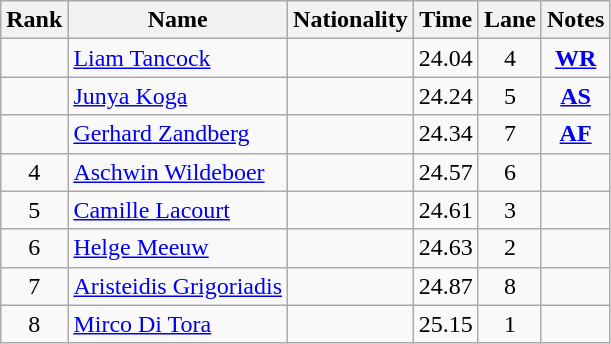<table class="wikitable sortable" style="text-align:center">
<tr>
<th>Rank</th>
<th>Name</th>
<th>Nationality</th>
<th>Time</th>
<th>Lane</th>
<th>Notes</th>
</tr>
<tr>
<td></td>
<td align=left><a href='#'>Liam Tancock</a></td>
<td align=left></td>
<td>24.04</td>
<td>4</td>
<td><strong><a href='#'>WR</a></strong></td>
</tr>
<tr>
<td></td>
<td align=left><a href='#'>Junya Koga</a></td>
<td align=left></td>
<td>24.24</td>
<td>5</td>
<td><strong><a href='#'>AS</a></strong></td>
</tr>
<tr>
<td></td>
<td align=left><a href='#'>Gerhard Zandberg</a></td>
<td align=left></td>
<td>24.34</td>
<td>7</td>
<td><strong><a href='#'>AF</a></strong></td>
</tr>
<tr>
<td>4</td>
<td align=left><a href='#'>Aschwin Wildeboer</a></td>
<td align=left></td>
<td>24.57</td>
<td>6</td>
<td></td>
</tr>
<tr>
<td>5</td>
<td align=left><a href='#'>Camille Lacourt</a></td>
<td align=left></td>
<td>24.61</td>
<td>3</td>
<td></td>
</tr>
<tr>
<td>6</td>
<td align=left><a href='#'>Helge Meeuw</a></td>
<td align=left></td>
<td>24.63</td>
<td>2</td>
<td></td>
</tr>
<tr>
<td>7</td>
<td align=left><a href='#'>Aristeidis Grigoriadis</a></td>
<td align=left></td>
<td>24.87</td>
<td>8</td>
<td></td>
</tr>
<tr>
<td>8</td>
<td align=left><a href='#'>Mirco Di Tora</a></td>
<td align=left></td>
<td>25.15</td>
<td>1</td>
<td></td>
</tr>
</table>
